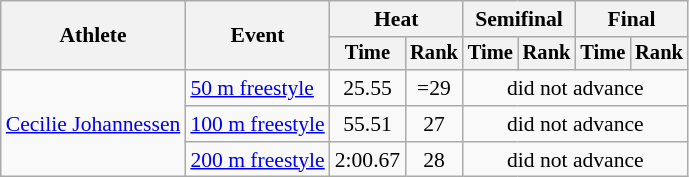<table class=wikitable style="font-size:90%">
<tr>
<th rowspan="2">Athlete</th>
<th rowspan="2">Event</th>
<th colspan="2">Heat</th>
<th colspan="2">Semifinal</th>
<th colspan="2">Final</th>
</tr>
<tr style="font-size:95%">
<th>Time</th>
<th>Rank</th>
<th>Time</th>
<th>Rank</th>
<th>Time</th>
<th>Rank</th>
</tr>
<tr align=center>
<td align=left rowspan=3><a href='#'>Cecilie Johannessen</a></td>
<td align=left><a href='#'>50 m freestyle</a></td>
<td>25.55</td>
<td>=29</td>
<td colspan=4>did not advance</td>
</tr>
<tr align=center>
<td align=left><a href='#'>100 m freestyle</a></td>
<td>55.51</td>
<td>27</td>
<td colspan=4>did not advance</td>
</tr>
<tr align=center>
<td align=left><a href='#'>200 m freestyle</a></td>
<td>2:00.67</td>
<td>28</td>
<td colspan=4>did not advance</td>
</tr>
</table>
